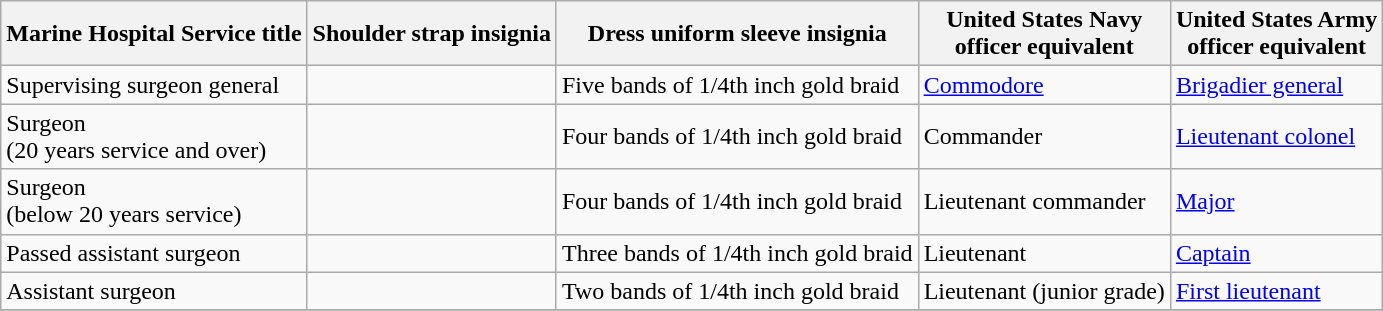<table class="wikitable">
<tr>
<th>Marine Hospital Service title</th>
<th>Shoulder strap insignia</th>
<th>Dress uniform sleeve insignia</th>
<th>United States Navy<br>officer equivalent</th>
<th>United States Army<br>officer equivalent</th>
</tr>
<tr>
<td>Supervising surgeon general</td>
<td></td>
<td>Five bands of 1/4th inch gold braid</td>
<td><a href='#'>Commodore</a></td>
<td><a href='#'>Brigadier general</a></td>
</tr>
<tr>
<td>Surgeon<br>(20 years service and over)</td>
<td></td>
<td>Four bands of 1/4th inch gold braid</td>
<td>Commander</td>
<td><a href='#'>Lieutenant colonel</a></td>
</tr>
<tr>
<td>Surgeon<br>(below 20 years service)</td>
<td></td>
<td>Four bands of 1/4th inch gold braid</td>
<td>Lieutenant commander</td>
<td><a href='#'>Major</a></td>
</tr>
<tr>
<td>Passed assistant surgeon</td>
<td></td>
<td>Three bands of 1/4th inch gold braid</td>
<td>Lieutenant</td>
<td><a href='#'>Captain</a></td>
</tr>
<tr>
<td>Assistant surgeon</td>
<td></td>
<td>Two bands of 1/4th inch gold braid</td>
<td>Lieutenant (junior grade)</td>
<td><a href='#'>First lieutenant</a></td>
</tr>
<tr>
</tr>
</table>
